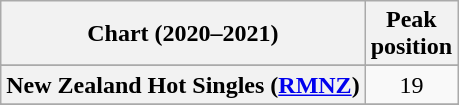<table class="wikitable sortable plainrowheaders" style="text-align:center">
<tr>
<th scope="col">Chart (2020–2021)</th>
<th scope="col">Peak<br>position</th>
</tr>
<tr>
</tr>
<tr>
</tr>
<tr>
</tr>
<tr>
</tr>
<tr>
</tr>
<tr>
<th scope="row">New Zealand Hot Singles (<a href='#'>RMNZ</a>)</th>
<td>19</td>
</tr>
<tr>
</tr>
<tr>
</tr>
<tr>
</tr>
<tr>
</tr>
</table>
